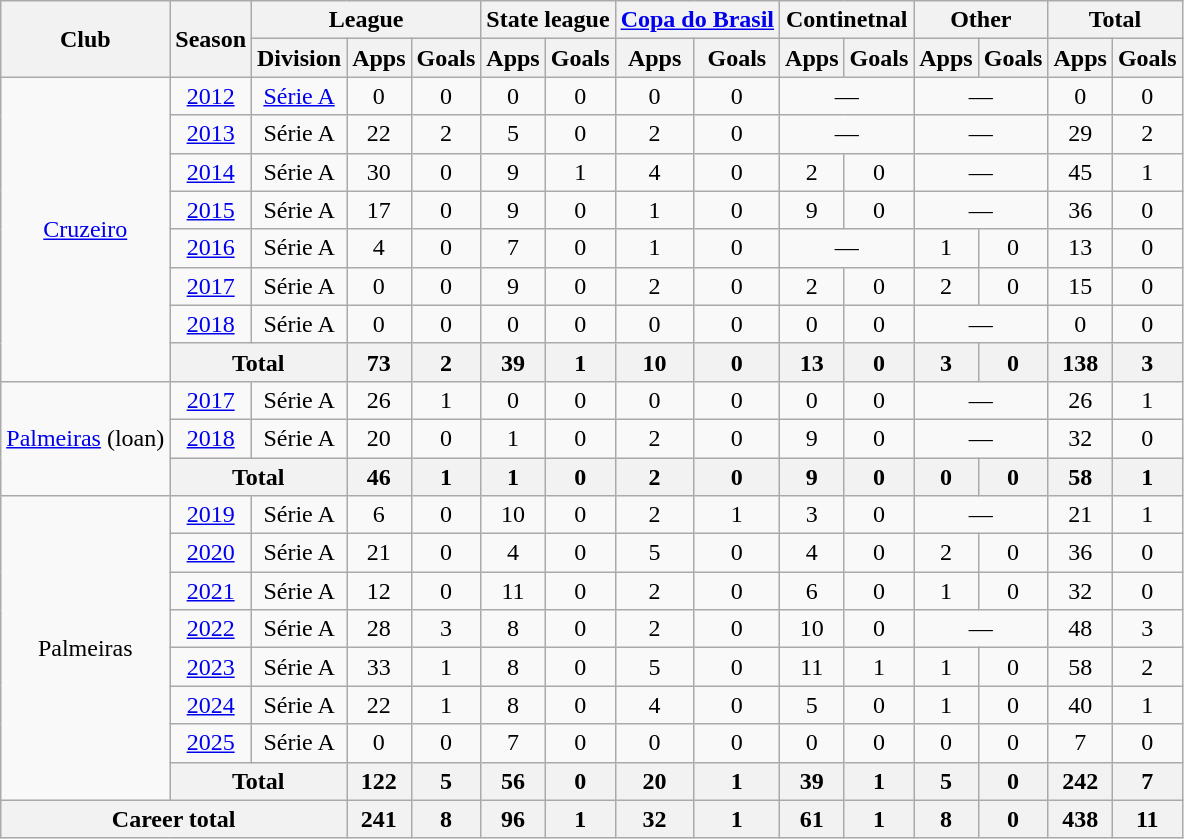<table class="wikitable" style="text-align:center">
<tr>
<th rowspan="2">Club</th>
<th rowspan="2">Season</th>
<th colspan="3">League</th>
<th colspan="2">State league</th>
<th colspan="2"><a href='#'>Copa do Brasil</a></th>
<th colspan="2">Continetnal</th>
<th colspan="2">Other</th>
<th colspan="2">Total</th>
</tr>
<tr>
<th>Division</th>
<th>Apps</th>
<th>Goals</th>
<th>Apps</th>
<th>Goals</th>
<th>Apps</th>
<th>Goals</th>
<th>Apps</th>
<th>Goals</th>
<th>Apps</th>
<th>Goals</th>
<th>Apps</th>
<th>Goals</th>
</tr>
<tr>
<td rowspan="8"><a href='#'>Cruzeiro</a></td>
<td><a href='#'>2012</a></td>
<td><a href='#'>Série A</a></td>
<td>0</td>
<td>0</td>
<td>0</td>
<td>0</td>
<td>0</td>
<td>0</td>
<td colspan="2">—</td>
<td colspan="2">—</td>
<td>0</td>
<td>0</td>
</tr>
<tr>
<td><a href='#'>2013</a></td>
<td>Série A</td>
<td>22</td>
<td>2</td>
<td>5</td>
<td>0</td>
<td>2</td>
<td>0</td>
<td colspan="2">—</td>
<td colspan="2">—</td>
<td>29</td>
<td>2</td>
</tr>
<tr>
<td><a href='#'>2014</a></td>
<td>Série A</td>
<td>30</td>
<td>0</td>
<td>9</td>
<td>1</td>
<td>4</td>
<td>0</td>
<td>2</td>
<td>0</td>
<td colspan="2">—</td>
<td>45</td>
<td>1</td>
</tr>
<tr>
<td><a href='#'>2015</a></td>
<td>Série A</td>
<td>17</td>
<td>0</td>
<td>9</td>
<td>0</td>
<td>1</td>
<td>0</td>
<td>9</td>
<td>0</td>
<td colspan="2">—</td>
<td>36</td>
<td>0</td>
</tr>
<tr>
<td><a href='#'>2016</a></td>
<td>Série A</td>
<td>4</td>
<td>0</td>
<td>7</td>
<td>0</td>
<td>1</td>
<td>0</td>
<td colspan="2">—</td>
<td>1</td>
<td>0</td>
<td>13</td>
<td>0</td>
</tr>
<tr>
<td><a href='#'>2017</a></td>
<td>Série A</td>
<td>0</td>
<td>0</td>
<td>9</td>
<td>0</td>
<td>2</td>
<td>0</td>
<td>2</td>
<td>0</td>
<td>2</td>
<td>0</td>
<td>15</td>
<td>0</td>
</tr>
<tr>
<td><a href='#'>2018</a></td>
<td>Série A</td>
<td>0</td>
<td>0</td>
<td>0</td>
<td>0</td>
<td>0</td>
<td>0</td>
<td>0</td>
<td>0</td>
<td colspan="2">—</td>
<td>0</td>
<td>0</td>
</tr>
<tr>
<th colspan="2">Total</th>
<th>73</th>
<th>2</th>
<th>39</th>
<th>1</th>
<th>10</th>
<th>0</th>
<th>13</th>
<th>0</th>
<th>3</th>
<th>0</th>
<th>138</th>
<th>3</th>
</tr>
<tr>
<td rowspan="3"><a href='#'>Palmeiras</a> (loan)</td>
<td><a href='#'>2017</a></td>
<td>Série A</td>
<td>26</td>
<td>1</td>
<td>0</td>
<td>0</td>
<td>0</td>
<td>0</td>
<td>0</td>
<td>0</td>
<td colspan="2">—</td>
<td>26</td>
<td>1</td>
</tr>
<tr>
<td><a href='#'>2018</a></td>
<td>Série A</td>
<td>20</td>
<td>0</td>
<td>1</td>
<td>0</td>
<td>2</td>
<td>0</td>
<td>9</td>
<td>0</td>
<td colspan="2">—</td>
<td>32</td>
<td>0</td>
</tr>
<tr>
<th colspan="2">Total</th>
<th>46</th>
<th>1</th>
<th>1</th>
<th>0</th>
<th>2</th>
<th>0</th>
<th>9</th>
<th>0</th>
<th>0</th>
<th>0</th>
<th>58</th>
<th>1</th>
</tr>
<tr>
<td rowspan="8">Palmeiras</td>
<td><a href='#'>2019</a></td>
<td>Série A</td>
<td>6</td>
<td>0</td>
<td>10</td>
<td>0</td>
<td>2</td>
<td>1</td>
<td>3</td>
<td>0</td>
<td colspan="2">—</td>
<td>21</td>
<td>1</td>
</tr>
<tr>
<td><a href='#'>2020</a></td>
<td>Série A</td>
<td>21</td>
<td>0</td>
<td>4</td>
<td>0</td>
<td>5</td>
<td>0</td>
<td>4</td>
<td>0</td>
<td>2</td>
<td>0</td>
<td>36</td>
<td>0</td>
</tr>
<tr>
<td><a href='#'>2021</a></td>
<td>Série A</td>
<td>12</td>
<td>0</td>
<td>11</td>
<td>0</td>
<td>2</td>
<td>0</td>
<td>6</td>
<td>0</td>
<td>1</td>
<td>0</td>
<td>32</td>
<td>0</td>
</tr>
<tr>
<td><a href='#'>2022</a></td>
<td>Série A</td>
<td>28</td>
<td>3</td>
<td>8</td>
<td>0</td>
<td>2</td>
<td>0</td>
<td>10</td>
<td>0</td>
<td colspan="2">—</td>
<td>48</td>
<td>3</td>
</tr>
<tr>
<td><a href='#'>2023</a></td>
<td>Série A</td>
<td>33</td>
<td>1</td>
<td>8</td>
<td>0</td>
<td>5</td>
<td>0</td>
<td>11</td>
<td>1</td>
<td>1</td>
<td>0</td>
<td>58</td>
<td>2</td>
</tr>
<tr>
<td><a href='#'>2024</a></td>
<td>Série A</td>
<td>22</td>
<td>1</td>
<td>8</td>
<td>0</td>
<td>4</td>
<td>0</td>
<td>5</td>
<td>0</td>
<td>1</td>
<td>0</td>
<td>40</td>
<td>1</td>
</tr>
<tr>
<td><a href='#'>2025</a></td>
<td>Série A</td>
<td>0</td>
<td>0</td>
<td>7</td>
<td>0</td>
<td>0</td>
<td>0</td>
<td>0</td>
<td>0</td>
<td>0</td>
<td>0</td>
<td>7</td>
<td>0</td>
</tr>
<tr>
<th colspan="2">Total</th>
<th>122</th>
<th>5</th>
<th>56</th>
<th>0</th>
<th>20</th>
<th>1</th>
<th>39</th>
<th>1</th>
<th>5</th>
<th>0</th>
<th>242</th>
<th>7</th>
</tr>
<tr>
<th colspan="3">Career total</th>
<th>241</th>
<th>8</th>
<th>96</th>
<th>1</th>
<th>32</th>
<th>1</th>
<th>61</th>
<th>1</th>
<th>8</th>
<th>0</th>
<th>438</th>
<th>11</th>
</tr>
</table>
